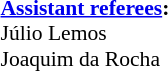<table style="width:50%; font-size:90%;">
<tr>
<td><br><strong><a href='#'>Assistant referees</a>:</strong>
<br>Júlio Lemos
<br>Joaquim da Rocha</td>
</tr>
</table>
